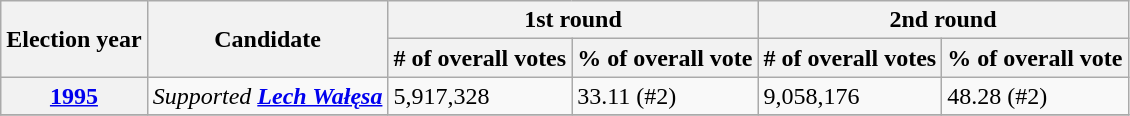<table class=wikitable>
<tr>
<th rowspan=2>Election year</th>
<th rowspan=2>Candidate</th>
<th colspan=2>1st round</th>
<th colspan=2>2nd round</th>
</tr>
<tr>
<th># of overall votes</th>
<th>% of overall vote</th>
<th># of overall votes</th>
<th>% of overall vote</th>
</tr>
<tr>
<th><a href='#'>1995</a></th>
<td><em>Supported <strong><a href='#'>Lech Wałęsa</a><strong><em></td>
<td>5,917,328</td>
<td>33.11 (#2)</td>
<td>9,058,176</td>
<td>48.28 (#2)</td>
</tr>
<tr>
</tr>
</table>
